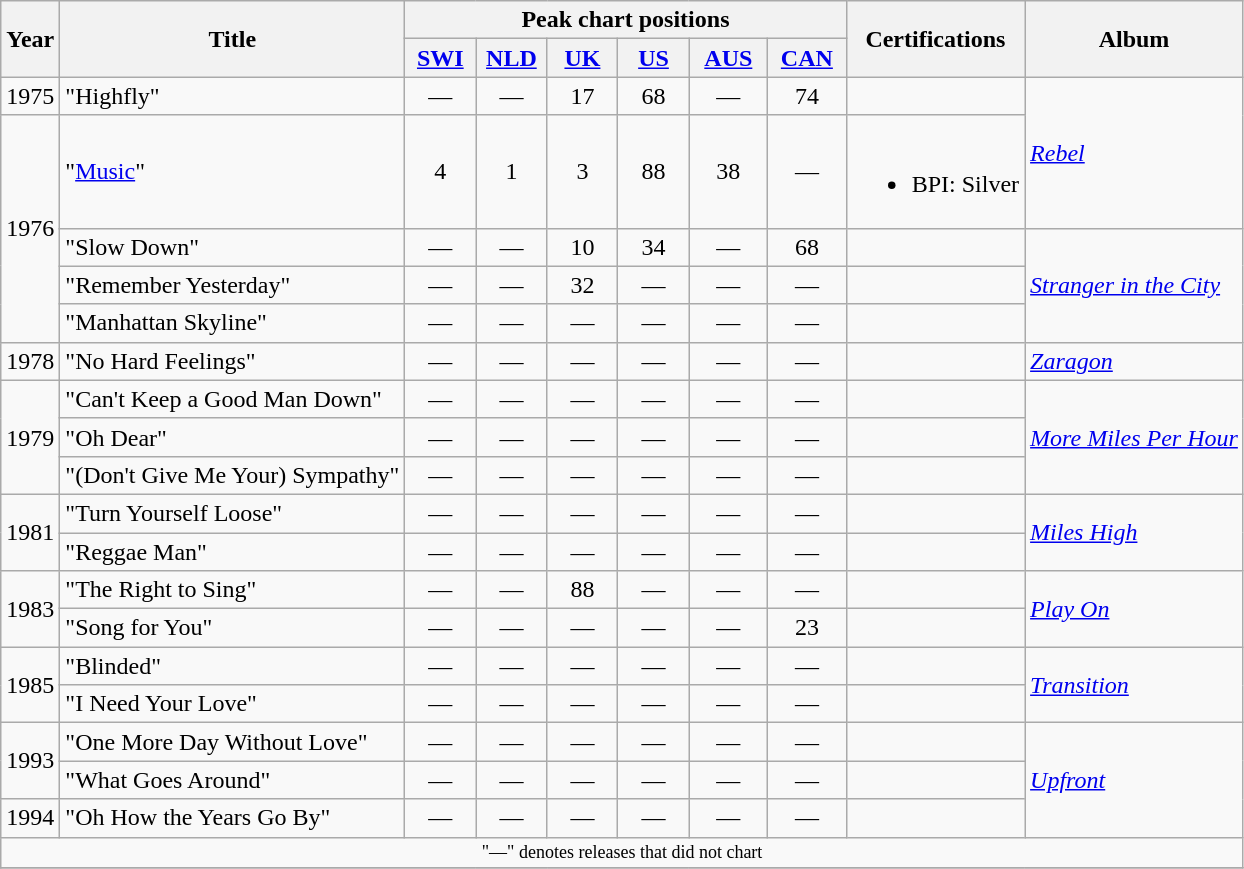<table class="wikitable">
<tr>
<th rowspan="2">Year</th>
<th rowspan="2">Title</th>
<th colspan="6">Peak chart positions</th>
<th rowspan="2">Certifications</th>
<th rowspan="2">Album</th>
</tr>
<tr>
<th width="40"><a href='#'>SWI</a><br></th>
<th width="40"><a href='#'>NLD</a><br></th>
<th width="40"><a href='#'>UK</a><br></th>
<th width="40"><a href='#'>US</a><br></th>
<th width="45"><a href='#'>AUS</a><br></th>
<th width="45"><a href='#'>CAN</a><br></th>
</tr>
<tr>
<td>1975</td>
<td>"Highfly"</td>
<td align=center>—</td>
<td align=center>—</td>
<td align=center>17</td>
<td align=center>68</td>
<td align=center>—</td>
<td align=center>74</td>
<td></td>
<td rowspan="2"><em><a href='#'>Rebel</a></em></td>
</tr>
<tr>
<td rowspan="4">1976</td>
<td>"<a href='#'>Music</a>"</td>
<td align=center>4</td>
<td align=center>1</td>
<td align=center>3</td>
<td align=center>88</td>
<td align=center>38</td>
<td align=center>—</td>
<td><br><ul><li>BPI: Silver</li></ul></td>
</tr>
<tr>
<td>"Slow Down"</td>
<td align=center>—</td>
<td align=center>—</td>
<td align=center>10</td>
<td align=center>34</td>
<td align=center>—</td>
<td align=center>68</td>
<td></td>
<td rowspan="3"><em><a href='#'>Stranger in the City</a></em></td>
</tr>
<tr>
<td>"Remember Yesterday"</td>
<td align=center>—</td>
<td align=center>—</td>
<td align=center>32</td>
<td align=center>—</td>
<td align=center>—</td>
<td align=center>—</td>
<td></td>
</tr>
<tr>
<td>"Manhattan Skyline"</td>
<td align=center>—</td>
<td align=center>—</td>
<td align=center>—</td>
<td align=center>—</td>
<td align=center>—</td>
<td align=center>—</td>
<td></td>
</tr>
<tr>
<td>1978</td>
<td>"No Hard Feelings"</td>
<td align=center>—</td>
<td align=center>—</td>
<td align=center>—</td>
<td align=center>—</td>
<td align=center>—</td>
<td align=center>—</td>
<td></td>
<td><em><a href='#'>Zaragon</a></em></td>
</tr>
<tr>
<td rowspan="3">1979</td>
<td>"Can't Keep a Good Man Down"</td>
<td align=center>—</td>
<td align=center>—</td>
<td align=center>—</td>
<td align=center>—</td>
<td align=center>—</td>
<td align=center>—</td>
<td></td>
<td rowspan="3"><em><a href='#'>More Miles Per Hour</a></em></td>
</tr>
<tr>
<td>"Oh Dear"</td>
<td align=center>—</td>
<td align=center>—</td>
<td align=center>—</td>
<td align=center>—</td>
<td align=center>—</td>
<td align=center>—</td>
<td></td>
</tr>
<tr>
<td>"(Don't Give Me Your) Sympathy"</td>
<td align=center>—</td>
<td align=center>—</td>
<td align=center>—</td>
<td align=center>—</td>
<td align=center>—</td>
<td align=center>—</td>
<td></td>
</tr>
<tr>
<td rowspan="2">1981</td>
<td>"Turn Yourself Loose"</td>
<td align=center>—</td>
<td align=center>—</td>
<td align=center>—</td>
<td align=center>—</td>
<td align=center>—</td>
<td align=center>—</td>
<td></td>
<td rowspan="2"><em><a href='#'>Miles High</a></em></td>
</tr>
<tr>
<td>"Reggae Man"</td>
<td align=center>—</td>
<td align=center>—</td>
<td align=center>—</td>
<td align=center>—</td>
<td align=center>—</td>
<td align=center>—</td>
<td></td>
</tr>
<tr>
<td rowspan="2">1983</td>
<td>"The Right to Sing"</td>
<td align=center>—</td>
<td align=center>—</td>
<td align=center>88</td>
<td align=center>—</td>
<td align=center>—</td>
<td align=center>—</td>
<td></td>
<td rowspan="2"><em><a href='#'>Play On</a></em></td>
</tr>
<tr>
<td>"Song for You"</td>
<td align=center>—</td>
<td align=center>—</td>
<td align=center>—</td>
<td align=center>—</td>
<td align=center>—</td>
<td align=center>23</td>
<td></td>
</tr>
<tr>
<td rowspan="2">1985</td>
<td>"Blinded"</td>
<td align=center>—</td>
<td align=center>—</td>
<td align=center>—</td>
<td align=center>—</td>
<td align=center>—</td>
<td align=center>—</td>
<td></td>
<td rowspan="2"><em><a href='#'>Transition</a></em></td>
</tr>
<tr>
<td>"I Need Your Love"</td>
<td align=center>—</td>
<td align=center>—</td>
<td align=center>—</td>
<td align=center>—</td>
<td align=center>—</td>
<td align=center>—</td>
<td></td>
</tr>
<tr>
<td rowspan="2">1993</td>
<td>"One More Day Without Love"</td>
<td align=center>—</td>
<td align=center>—</td>
<td align=center>—</td>
<td align=center>—</td>
<td align=center>—</td>
<td align=center>—</td>
<td></td>
<td rowspan="3"><em><a href='#'>Upfront</a></em></td>
</tr>
<tr>
<td>"What Goes Around"</td>
<td align=center>—</td>
<td align=center>—</td>
<td align=center>—</td>
<td align=center>—</td>
<td align=center>—</td>
<td align=center>—</td>
<td></td>
</tr>
<tr>
<td>1994</td>
<td>"Oh How the Years Go By"</td>
<td align=center>—</td>
<td align=center>—</td>
<td align=center>—</td>
<td align=center>—</td>
<td align=center>—</td>
<td align=center>—</td>
<td></td>
</tr>
<tr>
<td align="center" colspan="10" style="font-size:9pt">"—" denotes releases that did not chart</td>
</tr>
<tr>
</tr>
</table>
